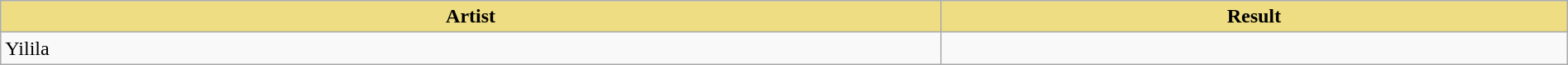<table class="wikitable" width=100%>
<tr>
<th style="width:15%;background:#EEDD82;">Artist</th>
<th style="width:10%;background:#EEDD82;">Result</th>
</tr>
<tr>
<td>Yilila</td>
<td></td>
</tr>
</table>
